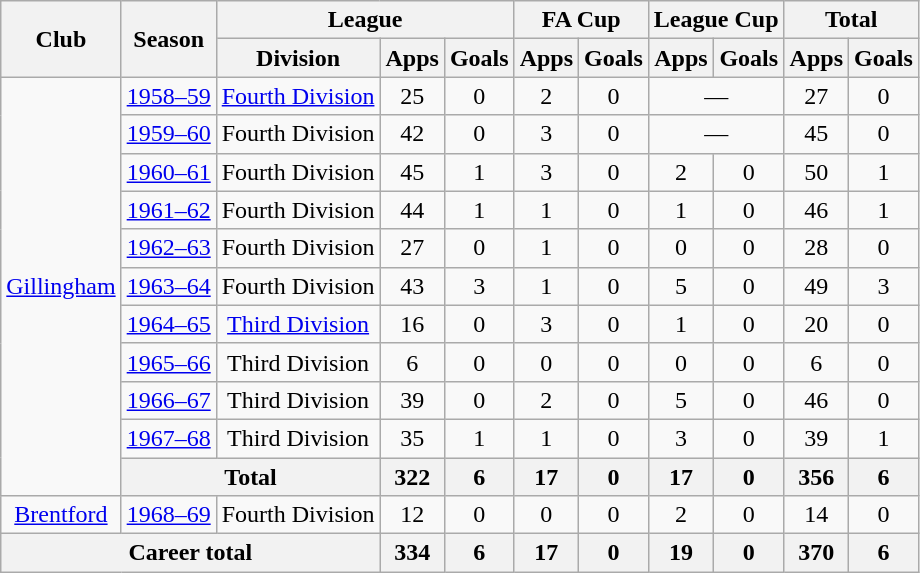<table class="wikitable" style="text-align: center;">
<tr>
<th rowspan="2">Club</th>
<th rowspan="2">Season</th>
<th colspan="3">League</th>
<th colspan="2">FA Cup</th>
<th colspan="2">League Cup</th>
<th colspan="2">Total</th>
</tr>
<tr>
<th>Division</th>
<th>Apps</th>
<th>Goals</th>
<th>Apps</th>
<th>Goals</th>
<th>Apps</th>
<th>Goals</th>
<th>Apps</th>
<th>Goals</th>
</tr>
<tr>
<td rowspan="11"><a href='#'>Gillingham</a></td>
<td><a href='#'>1958–59</a></td>
<td><a href='#'>Fourth Division</a></td>
<td>25</td>
<td>0</td>
<td>2</td>
<td>0</td>
<td colspan="2">—</td>
<td>27</td>
<td>0</td>
</tr>
<tr>
<td><a href='#'>1959–60</a></td>
<td>Fourth Division</td>
<td>42</td>
<td>0</td>
<td>3</td>
<td>0</td>
<td colspan="2">—</td>
<td>45</td>
<td>0</td>
</tr>
<tr>
<td><a href='#'>1960–61</a></td>
<td>Fourth Division</td>
<td>45</td>
<td>1</td>
<td>3</td>
<td>0</td>
<td>2</td>
<td>0</td>
<td>50</td>
<td>1</td>
</tr>
<tr>
<td><a href='#'>1961–62</a></td>
<td>Fourth Division</td>
<td>44</td>
<td>1</td>
<td>1</td>
<td>0</td>
<td>1</td>
<td>0</td>
<td>46</td>
<td>1</td>
</tr>
<tr>
<td><a href='#'>1962–63</a></td>
<td>Fourth Division</td>
<td>27</td>
<td>0</td>
<td>1</td>
<td>0</td>
<td>0</td>
<td>0</td>
<td>28</td>
<td>0</td>
</tr>
<tr>
<td><a href='#'>1963–64</a></td>
<td>Fourth Division</td>
<td>43</td>
<td>3</td>
<td>1</td>
<td>0</td>
<td>5</td>
<td>0</td>
<td>49</td>
<td>3</td>
</tr>
<tr>
<td><a href='#'>1964–65</a></td>
<td><a href='#'>Third Division</a></td>
<td>16</td>
<td>0</td>
<td>3</td>
<td>0</td>
<td>1</td>
<td>0</td>
<td>20</td>
<td>0</td>
</tr>
<tr>
<td><a href='#'>1965–66</a></td>
<td>Third Division</td>
<td>6</td>
<td>0</td>
<td>0</td>
<td>0</td>
<td>0</td>
<td>0</td>
<td>6</td>
<td>0</td>
</tr>
<tr>
<td><a href='#'>1966–67</a></td>
<td>Third Division</td>
<td>39</td>
<td>0</td>
<td>2</td>
<td>0</td>
<td>5</td>
<td>0</td>
<td>46</td>
<td>0</td>
</tr>
<tr>
<td><a href='#'>1967–68</a></td>
<td>Third Division</td>
<td>35</td>
<td>1</td>
<td>1</td>
<td>0</td>
<td>3</td>
<td>0</td>
<td>39</td>
<td>1</td>
</tr>
<tr>
<th colspan="2">Total</th>
<th>322</th>
<th>6</th>
<th>17</th>
<th>0</th>
<th>17</th>
<th>0</th>
<th>356</th>
<th>6</th>
</tr>
<tr>
<td><a href='#'>Brentford</a></td>
<td><a href='#'>1968–69</a></td>
<td>Fourth Division</td>
<td>12</td>
<td>0</td>
<td>0</td>
<td>0</td>
<td>2</td>
<td>0</td>
<td>14</td>
<td>0</td>
</tr>
<tr>
<th colspan="3">Career total</th>
<th>334</th>
<th>6</th>
<th>17</th>
<th>0</th>
<th>19</th>
<th>0</th>
<th>370</th>
<th>6</th>
</tr>
</table>
